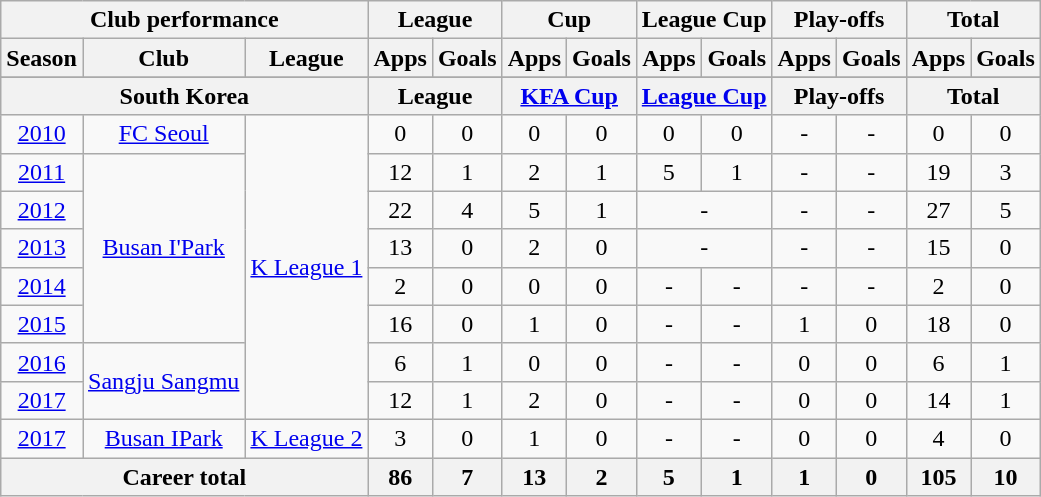<table class="wikitable" style="text-align:center">
<tr>
<th colspan=3>Club performance</th>
<th colspan=2>League</th>
<th colspan=2>Cup</th>
<th colspan=2>League Cup</th>
<th colspan=2>Play-offs</th>
<th colspan=2>Total</th>
</tr>
<tr>
<th>Season</th>
<th>Club</th>
<th>League</th>
<th>Apps</th>
<th>Goals</th>
<th>Apps</th>
<th>Goals</th>
<th>Apps</th>
<th>Goals</th>
<th>Apps</th>
<th>Goals</th>
<th>Apps</th>
<th>Goals</th>
</tr>
<tr>
</tr>
<tr>
<th colspan=3>South Korea</th>
<th colspan=2>League</th>
<th colspan=2><a href='#'>KFA Cup</a></th>
<th colspan=2><a href='#'>League Cup</a></th>
<th colspan=2>Play-offs</th>
<th colspan=2>Total</th>
</tr>
<tr>
<td><a href='#'>2010</a></td>
<td rowspan="1"><a href='#'>FC Seoul</a></td>
<td rowspan="8"><a href='#'>K League 1</a></td>
<td>0</td>
<td>0</td>
<td>0</td>
<td>0</td>
<td>0</td>
<td>0</td>
<td>-</td>
<td>-</td>
<td>0</td>
<td>0</td>
</tr>
<tr>
<td><a href='#'>2011</a></td>
<td rowspan="5"><a href='#'>Busan I'Park</a></td>
<td>12</td>
<td>1</td>
<td>2</td>
<td>1</td>
<td>5</td>
<td>1</td>
<td>-</td>
<td>-</td>
<td>19</td>
<td>3</td>
</tr>
<tr>
<td><a href='#'>2012</a></td>
<td>22</td>
<td>4</td>
<td>5</td>
<td>1</td>
<td colspan="2">-</td>
<td>-</td>
<td>-</td>
<td>27</td>
<td>5</td>
</tr>
<tr>
<td><a href='#'>2013</a></td>
<td>13</td>
<td>0</td>
<td>2</td>
<td>0</td>
<td colspan="2">-</td>
<td>-</td>
<td>-</td>
<td>15</td>
<td>0</td>
</tr>
<tr>
<td><a href='#'>2014</a></td>
<td>2</td>
<td>0</td>
<td>0</td>
<td>0</td>
<td>-</td>
<td>-</td>
<td>-</td>
<td>-</td>
<td>2</td>
<td>0</td>
</tr>
<tr>
<td><a href='#'>2015</a></td>
<td>16</td>
<td>0</td>
<td>1</td>
<td>0</td>
<td>-</td>
<td>-</td>
<td>1</td>
<td>0</td>
<td>18</td>
<td>0</td>
</tr>
<tr>
<td><a href='#'>2016</a></td>
<td rowspan="2"><a href='#'>Sangju Sangmu</a></td>
<td>6</td>
<td>1</td>
<td>0</td>
<td>0</td>
<td>-</td>
<td>-</td>
<td>0</td>
<td>0</td>
<td>6</td>
<td>1</td>
</tr>
<tr>
<td><a href='#'>2017</a></td>
<td>12</td>
<td>1</td>
<td>2</td>
<td>0</td>
<td>-</td>
<td>-</td>
<td>0</td>
<td>0</td>
<td>14</td>
<td>1</td>
</tr>
<tr>
<td><a href='#'>2017</a></td>
<td><a href='#'>Busan IPark</a></td>
<td><a href='#'>K League 2</a></td>
<td>3</td>
<td>0</td>
<td>1</td>
<td>0</td>
<td>-</td>
<td>-</td>
<td>0</td>
<td>0</td>
<td>4</td>
<td>0</td>
</tr>
<tr>
<th colspan=3>Career total</th>
<th>86</th>
<th>7</th>
<th>13</th>
<th>2</th>
<th>5</th>
<th>1</th>
<th>1</th>
<th>0</th>
<th>105</th>
<th>10</th>
</tr>
</table>
